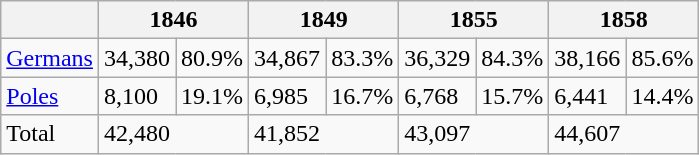<table class="wikitable">
<tr>
<th></th>
<th colspan="2">1846</th>
<th colspan="2">1849</th>
<th colspan="2">1855</th>
<th colspan="2">1858</th>
</tr>
<tr>
<td><a href='#'>Germans</a></td>
<td>34,380</td>
<td>80.9%</td>
<td>34,867</td>
<td>83.3%</td>
<td>36,329</td>
<td>84.3%</td>
<td>38,166</td>
<td>85.6%</td>
</tr>
<tr>
<td><a href='#'>Poles</a></td>
<td>8,100</td>
<td>19.1%</td>
<td>6,985</td>
<td>16.7%</td>
<td>6,768</td>
<td>15.7%</td>
<td>6,441</td>
<td>14.4%</td>
</tr>
<tr>
<td>Total</td>
<td colspan="2">42,480</td>
<td colspan="2">41,852</td>
<td colspan="2">43,097</td>
<td colspan="2">44,607</td>
</tr>
</table>
